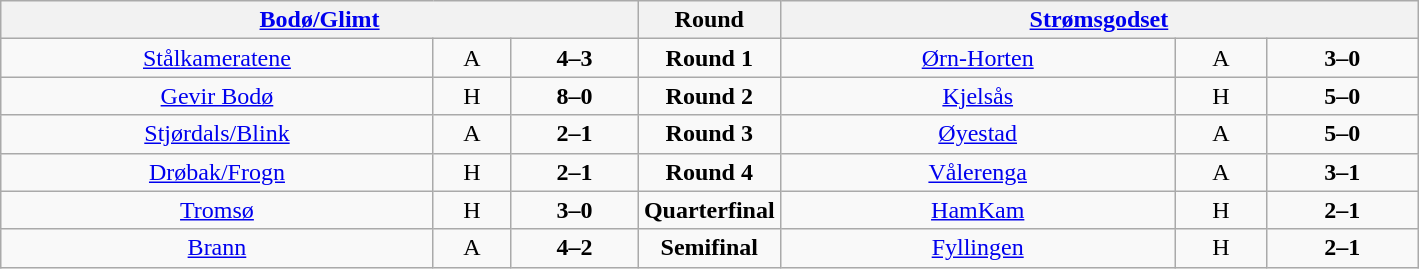<table border=1 class=wikitable style="text-align:center">
<tr valign=top>
<th width=45% colspan=3><a href='#'>Bodø/Glimt</a></th>
<th width=10%>Round</th>
<th width=45% colspan=3><a href='#'>Strømsgodset</a></th>
</tr>
<tr valign=top>
<td><a href='#'>Stålkameratene</a></td>
<td>A</td>
<td><strong>4–3</strong></td>
<td><strong>Round 1</strong></td>
<td><a href='#'>Ørn-Horten</a></td>
<td>A</td>
<td><strong>3–0</strong></td>
</tr>
<tr valign=top>
<td><a href='#'>Gevir Bodø</a></td>
<td>H</td>
<td><strong>8–0</strong></td>
<td><strong>Round 2</strong></td>
<td><a href='#'>Kjelsås</a></td>
<td>H</td>
<td><strong>5–0</strong></td>
</tr>
<tr valign=top>
<td><a href='#'>Stjørdals/Blink</a></td>
<td>A</td>
<td><strong>2–1</strong></td>
<td><strong>Round 3</strong></td>
<td><a href='#'>Øyestad</a></td>
<td>A</td>
<td><strong>5–0</strong></td>
</tr>
<tr valign=top>
<td><a href='#'>Drøbak/Frogn</a></td>
<td>H</td>
<td><strong>2–1</strong></td>
<td><strong>Round 4</strong></td>
<td><a href='#'>Vålerenga</a></td>
<td>A</td>
<td><strong>3–1</strong></td>
</tr>
<tr valign=top>
<td><a href='#'>Tromsø</a></td>
<td>H</td>
<td><strong>3–0</strong></td>
<td><strong>Quarterfinal</strong></td>
<td><a href='#'>HamKam</a></td>
<td>H</td>
<td><strong>2–1</strong></td>
</tr>
<tr valign=top>
<td><a href='#'>Brann</a></td>
<td>A</td>
<td><strong>4–2</strong></td>
<td><strong>Semifinal</strong></td>
<td><a href='#'>Fyllingen</a></td>
<td>H</td>
<td><strong>2–1</strong></td>
</tr>
</table>
